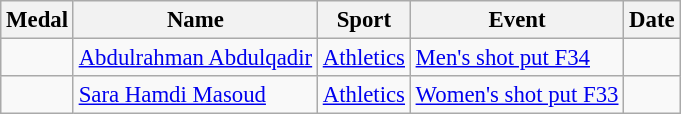<table class="wikitable sortable" style="font-size: 95%">
<tr>
<th>Medal</th>
<th>Name</th>
<th>Sport</th>
<th>Event</th>
<th>Date</th>
</tr>
<tr>
<td></td>
<td><a href='#'>Abdulrahman Abdulqadir</a></td>
<td><a href='#'>Athletics</a></td>
<td><a href='#'>Men's shot put F34</a></td>
<td></td>
</tr>
<tr>
<td></td>
<td><a href='#'>Sara Hamdi Masoud</a></td>
<td><a href='#'>Athletics</a></td>
<td><a href='#'>Women's shot put F33</a></td>
<td></td>
</tr>
</table>
